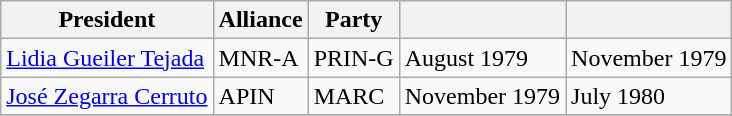<table class="wikitable">
<tr>
<th>President</th>
<th>Alliance</th>
<th>Party</th>
<th></th>
<th></th>
</tr>
<tr>
<td><a href='#'>Lidia Gueiler Tejada</a></td>
<td>MNR-A</td>
<td>PRIN-G</td>
<td>August 1979</td>
<td>November 1979</td>
</tr>
<tr>
<td><a href='#'>José Zegarra Cerruto</a></td>
<td>APIN</td>
<td>MARC</td>
<td>November 1979</td>
<td>July 1980</td>
</tr>
<tr>
</tr>
</table>
